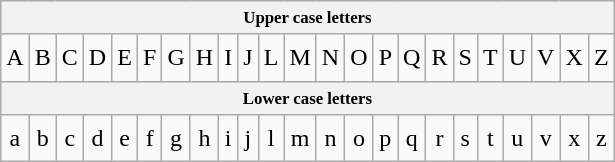<table class="wikitable" style="font-size: 100%; line-height: 1.5; text-align: center; vertical-align: middle;">
<tr>
<th style="font-size:70%" colspan="26">Upper case letters</th>
</tr>
<tr>
<td>A</td>
<td>B</td>
<td>C</td>
<td>D</td>
<td>E</td>
<td>F</td>
<td>G</td>
<td>H</td>
<td>I</td>
<td>J</td>
<td>L</td>
<td>M</td>
<td>N</td>
<td>O</td>
<td>P</td>
<td>Q</td>
<td>R</td>
<td>S</td>
<td>T</td>
<td>U</td>
<td>V</td>
<td>X</td>
<td>Z</td>
</tr>
<tr>
<th style="font-size:70%" colspan="26">Lower case letters</th>
</tr>
<tr>
<td>a</td>
<td>b</td>
<td>c</td>
<td>d</td>
<td>e</td>
<td>f</td>
<td>g</td>
<td>h</td>
<td>i</td>
<td>j</td>
<td>l</td>
<td>m</td>
<td>n</td>
<td>o</td>
<td>p</td>
<td>q</td>
<td>r</td>
<td>s</td>
<td>t</td>
<td>u</td>
<td>v</td>
<td>x</td>
<td>z</td>
</tr>
</table>
